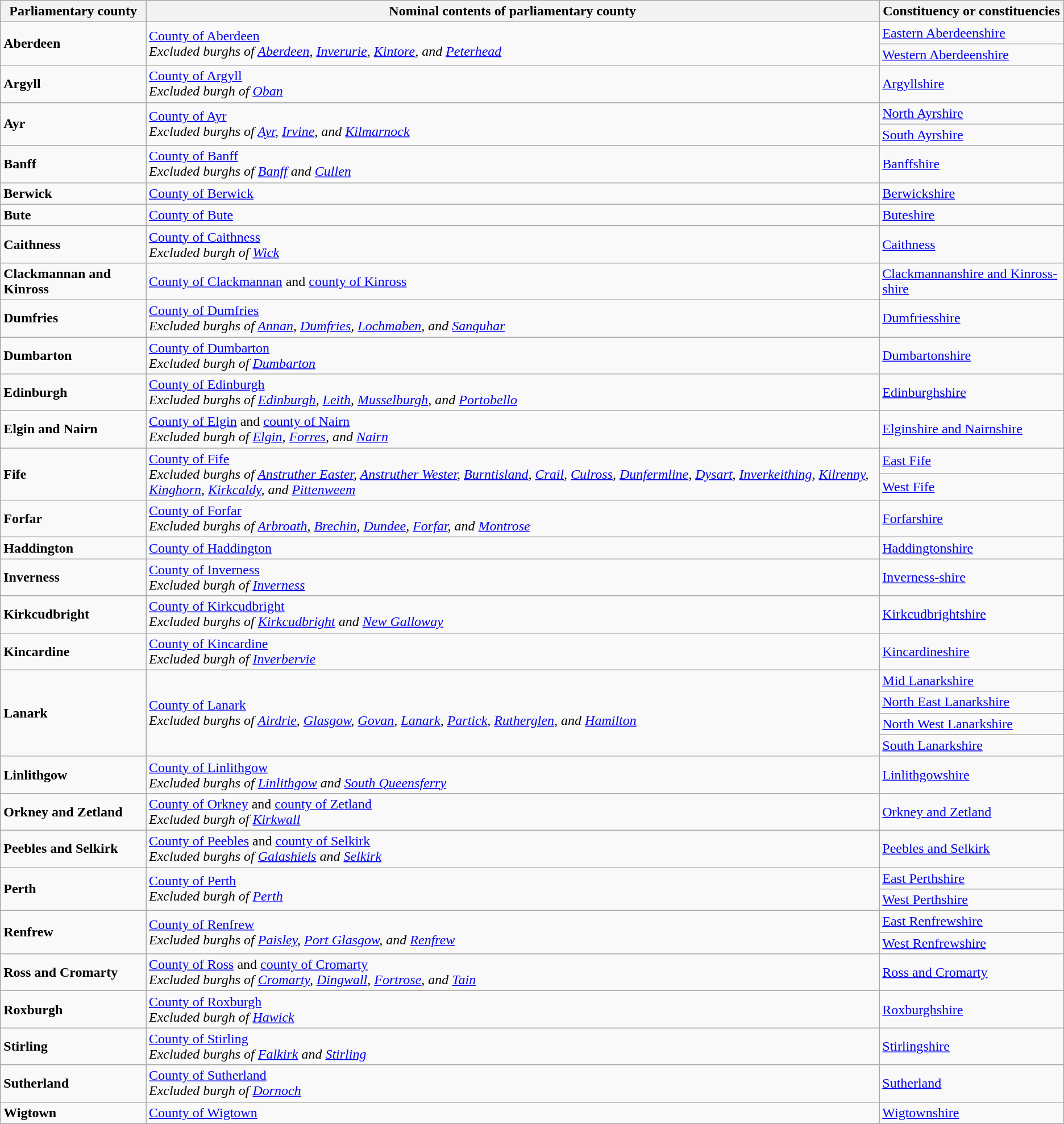<table class=wikitable>
<tr>
<th>Parliamentary county</th>
<th>Nominal contents of parliamentary county</th>
<th>Constituency or constituencies</th>
</tr>
<tr>
<td rowspan=2><strong>Aberdeen</strong></td>
<td rowspan=2><a href='#'>County of Aberdeen</a><br> <em>Excluded burghs of <a href='#'>Aberdeen</a>, <a href='#'>Inverurie</a>, <a href='#'>Kintore</a>, and <a href='#'>Peterhead</a></em></td>
<td><a href='#'>Eastern Aberdeenshire</a></td>
</tr>
<tr>
<td><a href='#'>Western Aberdeenshire</a></td>
</tr>
<tr>
<td><strong>Argyll</strong></td>
<td><a href='#'>County of Argyll</a><br> <em>Excluded burgh of <a href='#'>Oban</a></em></td>
<td><a href='#'>Argyllshire</a></td>
</tr>
<tr>
<td rowspan=2><strong>Ayr</strong></td>
<td rowspan=2><a href='#'>County of Ayr</a><br> <em>Excluded burghs of <a href='#'>Ayr</a>, <a href='#'>Irvine</a>, and <a href='#'>Kilmarnock</a></em></td>
<td><a href='#'>North Ayrshire</a></td>
</tr>
<tr>
<td><a href='#'>South Ayrshire</a></td>
</tr>
<tr>
<td><strong>Banff</strong></td>
<td><a href='#'>County of Banff</a><br> <em>Excluded burghs of <a href='#'>Banff</a> and <a href='#'>Cullen</a></em></td>
<td><a href='#'>Banffshire</a></td>
</tr>
<tr>
<td><strong>Berwick</strong></td>
<td><a href='#'>County of Berwick</a></td>
<td><a href='#'>Berwickshire</a></td>
</tr>
<tr>
<td><strong>Bute</strong></td>
<td><a href='#'>County of Bute</a></td>
<td><a href='#'>Buteshire</a></td>
</tr>
<tr>
<td><strong>Caithness</strong></td>
<td><a href='#'>County of Caithness</a><br> <em>Excluded burgh of <a href='#'>Wick</a></em></td>
<td><a href='#'>Caithness</a></td>
</tr>
<tr>
<td><strong>Clackmannan and Kinross</strong></td>
<td><a href='#'>County of Clackmannan</a> and <a href='#'>county of Kinross</a></td>
<td><a href='#'>Clackmannanshire and Kinross-shire</a></td>
</tr>
<tr>
<td><strong>Dumfries</strong></td>
<td><a href='#'>County of Dumfries</a><br> <em>Excluded burghs of <a href='#'>Annan</a>, <a href='#'>Dumfries</a>, <a href='#'>Lochmaben</a>, and <a href='#'>Sanquhar</a></em></td>
<td><a href='#'>Dumfriesshire</a></td>
</tr>
<tr>
<td><strong>Dumbarton</strong></td>
<td><a href='#'>County of Dumbarton</a><br> <em>Excluded burgh of <a href='#'>Dumbarton</a></em></td>
<td><a href='#'>Dumbartonshire</a></td>
</tr>
<tr>
<td><strong>Edinburgh</strong></td>
<td><a href='#'>County of Edinburgh</a><br> <em>Excluded burghs of <a href='#'>Edinburgh</a>, <a href='#'>Leith</a>, <a href='#'>Musselburgh</a>, and <a href='#'>Portobello</a></em></td>
<td><a href='#'>Edinburghshire</a></td>
</tr>
<tr>
<td><strong>Elgin and Nairn</strong></td>
<td><a href='#'>County of Elgin</a> and <a href='#'>county of Nairn</a><br> <em>Excluded burgh of <a href='#'>Elgin</a>, <a href='#'>Forres</a>, and <a href='#'>Nairn</a> </em></td>
<td><a href='#'>Elginshire and Nairnshire</a></td>
</tr>
<tr>
<td rowspan=2><strong>Fife</strong></td>
<td rowspan=2><a href='#'>County of Fife</a><br> <em>Excluded burghs of  <a href='#'>Anstruther Easter</a>, <a href='#'>Anstruther Wester</a>, <a href='#'>Burntisland</a>, <a href='#'>Crail</a>, <a href='#'>Culross</a>, <a href='#'>Dunfermline</a>, <a href='#'>Dysart</a>, <a href='#'>Inverkeithing</a>, <a href='#'>Kilrenny</a>, <a href='#'>Kinghorn</a>, <a href='#'>Kirkcaldy</a>, and <a href='#'>Pittenweem</a></em></td>
<td><a href='#'>East Fife</a></td>
</tr>
<tr>
<td><a href='#'>West Fife</a></td>
</tr>
<tr>
<td><strong>Forfar</strong></td>
<td><a href='#'>County of Forfar</a><br> <em>Excluded burghs of <a href='#'>Arbroath</a>, <a href='#'>Brechin</a>, <a href='#'>Dundee</a>, <a href='#'>Forfar</a>, and <a href='#'>Montrose</a></em></td>
<td><a href='#'>Forfarshire</a></td>
</tr>
<tr>
<td><strong>Haddington</strong></td>
<td><a href='#'>County of Haddington</a></td>
<td><a href='#'>Haddingtonshire</a></td>
</tr>
<tr>
<td><strong>Inverness</strong></td>
<td><a href='#'>County of Inverness</a><br> <em>Excluded burgh of <a href='#'>Inverness</a></em></td>
<td><a href='#'>Inverness-shire</a></td>
</tr>
<tr>
<td><strong>Kirkcudbright</strong></td>
<td><a href='#'>County of Kirkcudbright</a><br> <em>Excluded burghs of <a href='#'>Kirkcudbright</a> and <a href='#'>New Galloway</a> </em></td>
<td><a href='#'>Kirkcudbrightshire</a></td>
</tr>
<tr>
<td><strong>Kincardine</strong></td>
<td><a href='#'>County of Kincardine</a><br> <em>Excluded burgh of <a href='#'>Inverbervie</a></em></td>
<td><a href='#'>Kincardineshire</a></td>
</tr>
<tr>
<td rowspan=4><strong>Lanark</strong></td>
<td rowspan=4><a href='#'>County of Lanark</a><br> <em>Excluded burghs of <a href='#'>Airdrie</a>, <a href='#'>Glasgow</a>, <a href='#'>Govan</a>, <a href='#'>Lanark</a>, <a href='#'>Partick</a>, <a href='#'>Rutherglen</a>, and <a href='#'>Hamilton</a></em></td>
<td><a href='#'>Mid Lanarkshire</a></td>
</tr>
<tr>
<td><a href='#'>North East Lanarkshire</a></td>
</tr>
<tr>
<td><a href='#'>North West Lanarkshire</a></td>
</tr>
<tr>
<td><a href='#'>South Lanarkshire</a></td>
</tr>
<tr>
<td><strong>Linlithgow</strong></td>
<td><a href='#'>County of Linlithgow</a><br> <em>Excluded burghs of <a href='#'>Linlithgow</a> and <a href='#'>South Queensferry</a></em></td>
<td><a href='#'>Linlithgowshire</a></td>
</tr>
<tr>
<td><strong>Orkney and Zetland</strong></td>
<td><a href='#'>County of Orkney</a> and <a href='#'>county of Zetland</a><br> <em>Excluded burgh of <a href='#'>Kirkwall</a></em></td>
<td><a href='#'>Orkney and Zetland</a></td>
</tr>
<tr>
<td><strong>Peebles and Selkirk</strong></td>
<td><a href='#'>County of Peebles</a> and <a href='#'>county of Selkirk</a><br> <em>Excluded burghs of <a href='#'>Galashiels</a> and <a href='#'>Selkirk</a></em></td>
<td><a href='#'>Peebles and Selkirk</a></td>
</tr>
<tr>
<td rowspan=2><strong>Perth</strong></td>
<td rowspan=2><a href='#'>County of Perth</a><br> <em>Excluded burgh of <a href='#'>Perth</a></em></td>
<td><a href='#'>East Perthshire</a></td>
</tr>
<tr>
<td><a href='#'>West Perthshire</a></td>
</tr>
<tr>
<td rowspan=2><strong>Renfrew</strong></td>
<td rowspan=2><a href='#'>County of Renfrew</a><br> <em>Excluded burghs of <a href='#'>Paisley</a>, <a href='#'>Port Glasgow</a>, and <a href='#'>Renfrew</a></em></td>
<td><a href='#'>East Renfrewshire</a></td>
</tr>
<tr>
<td><a href='#'>West Renfrewshire</a></td>
</tr>
<tr>
<td><strong>Ross and Cromarty</strong></td>
<td><a href='#'>County of Ross</a> and <a href='#'>county of Cromarty</a><br> <em>Excluded burghs of <a href='#'>Cromarty</a>, <a href='#'>Dingwall</a>, <a href='#'>Fortrose</a>, and <a href='#'>Tain</a></em></td>
<td><a href='#'>Ross and Cromarty</a></td>
</tr>
<tr>
<td><strong>Roxburgh</strong></td>
<td><a href='#'>County of Roxburgh</a><br> <em>Excluded burgh of <a href='#'>Hawick</a></em></td>
<td><a href='#'>Roxburghshire</a></td>
</tr>
<tr>
<td><strong>Stirling</strong></td>
<td><a href='#'>County of Stirling</a><br> <em>Excluded burghs of <a href='#'>Falkirk</a> and <a href='#'>Stirling</a></em></td>
<td><a href='#'>Stirlingshire</a></td>
</tr>
<tr>
<td><strong>Sutherland</strong></td>
<td><a href='#'>County of Sutherland</a><br> <em>Excluded burgh of <a href='#'>Dornoch</a></em></td>
<td><a href='#'>Sutherland</a></td>
</tr>
<tr>
<td><strong>Wigtown</strong></td>
<td><a href='#'>County of Wigtown</a></td>
<td><a href='#'>Wigtownshire</a></td>
</tr>
</table>
